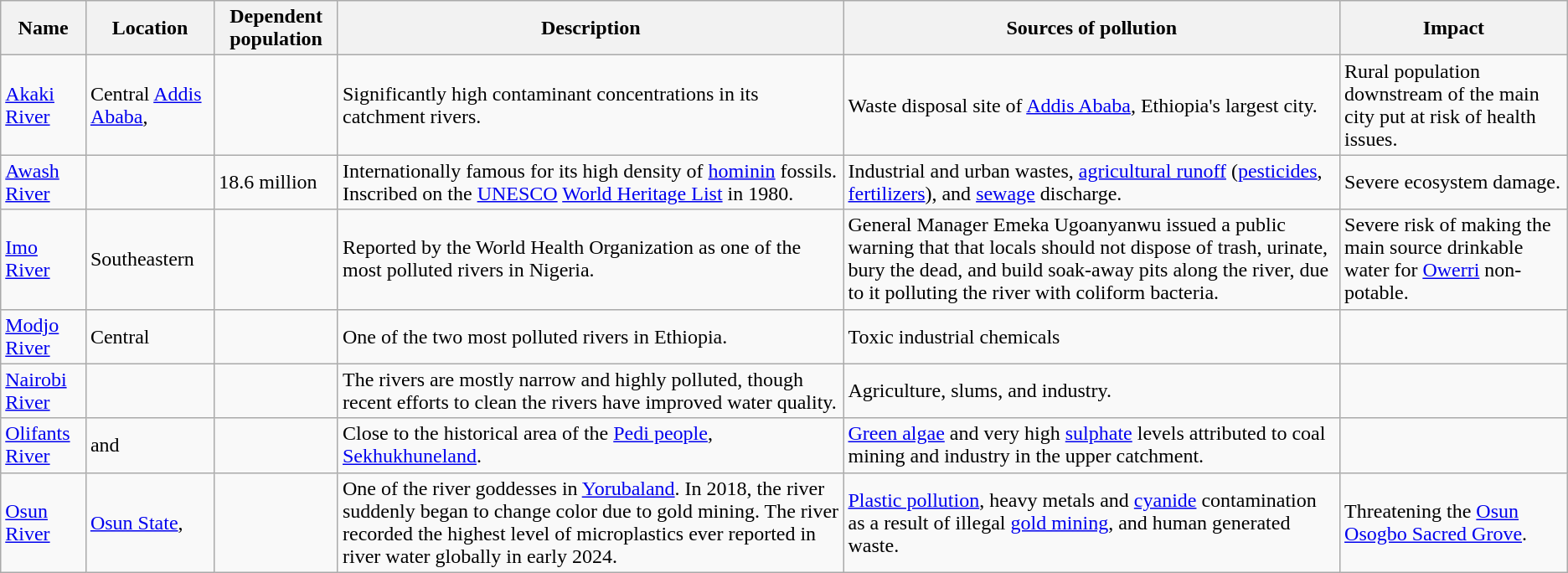<table class="wikitable sortable">
<tr>
<th>Name</th>
<th>Location</th>
<th>Dependent population</th>
<th>Description</th>
<th>Sources of pollution</th>
<th>Impact</th>
</tr>
<tr>
<td><a href='#'>Akaki River</a></td>
<td>Central <a href='#'>Addis Ababa</a>, </td>
<td></td>
<td>Significantly high contaminant concentrations in its catchment rivers.</td>
<td>Waste disposal site of <a href='#'>Addis Ababa</a>, Ethiopia's largest city.</td>
<td>Rural population downstream of the main city put at risk of health issues.</td>
</tr>
<tr>
<td><a href='#'>Awash River</a></td>
<td></td>
<td>18.6 million</td>
<td>Internationally famous for its high density of <a href='#'>hominin</a> fossils. Inscribed on the <a href='#'>UNESCO</a> <a href='#'>World Heritage List</a> in 1980.</td>
<td>Industrial and urban wastes, <a href='#'>agricultural runoff</a> (<a href='#'>pesticides</a>, <a href='#'>fertilizers</a>), and <a href='#'>sewage</a> discharge.</td>
<td>Severe ecosystem damage.</td>
</tr>
<tr>
<td><a href='#'>Imo River</a></td>
<td>Southeastern </td>
<td></td>
<td>Reported by the World Health Organization as one of the most polluted rivers in Nigeria.</td>
<td>General Manager Emeka Ugoanyanwu issued a public warning that that locals should not dispose of trash, urinate, bury the dead, and build soak-away pits along the river, due to it polluting the river with coliform bacteria.</td>
<td>Severe risk of making the main source drinkable water for <a href='#'>Owerri</a> non-potable.</td>
</tr>
<tr>
<td><a href='#'>Modjo River</a></td>
<td>Central </td>
<td></td>
<td>One of the two most polluted rivers in Ethiopia.</td>
<td>Toxic industrial chemicals</td>
<td></td>
</tr>
<tr>
<td><a href='#'>Nairobi River</a></td>
<td></td>
<td></td>
<td>The rivers are mostly narrow and highly polluted, though recent efforts to clean the rivers have improved water quality.</td>
<td>Agriculture, slums, and industry.</td>
<td></td>
</tr>
<tr>
<td><a href='#'>Olifants River</a></td>
<td> and </td>
<td></td>
<td>Close to the historical area of the <a href='#'>Pedi people</a>, <a href='#'>Sekhukhuneland</a>.</td>
<td><a href='#'>Green algae</a> and very high <a href='#'>sulphate</a> levels attributed to coal mining and industry in the upper catchment.</td>
<td></td>
</tr>
<tr>
<td><a href='#'>Osun River</a></td>
<td><a href='#'>Osun State</a>, </td>
<td></td>
<td>One of the river goddesses in <a href='#'>Yorubaland</a>. In 2018, the river suddenly began to change color due to gold mining. The river recorded the highest level of microplastics ever reported in river water globally in early 2024.</td>
<td><a href='#'>Plastic pollution</a>, heavy metals and <a href='#'>cyanide</a> contamination as a result of illegal <a href='#'>gold mining</a>, and human generated waste.</td>
<td>Threatening the <a href='#'>Osun Osogbo Sacred Grove</a>.</td>
</tr>
</table>
